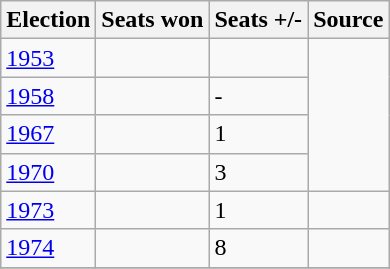<table class="wikitable sortable">
<tr>
<th>Election</th>
<th>Seats won</th>
<th>Seats +/-</th>
<th>Source</th>
</tr>
<tr>
<td><a href='#'>1953</a></td>
<td></td>
<td></td>
<td rowspan=4></td>
</tr>
<tr>
<td><a href='#'>1958</a></td>
<td></td>
<td>-</td>
</tr>
<tr>
<td><a href='#'>1967</a></td>
<td></td>
<td>1</td>
</tr>
<tr>
<td><a href='#'>1970</a></td>
<td></td>
<td>3</td>
</tr>
<tr>
<td><a href='#'>1973</a></td>
<td></td>
<td>1</td>
<td></td>
</tr>
<tr>
<td><a href='#'>1974</a></td>
<td></td>
<td>8</td>
<td></td>
</tr>
<tr>
</tr>
</table>
